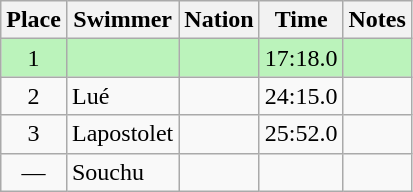<table class="wikitable sortable" style="text-align:center">
<tr>
<th>Place</th>
<th>Swimmer</th>
<th>Nation</th>
<th>Time</th>
<th>Notes</th>
</tr>
<tr style="background:#bbf3bb;">
<td>1</td>
<td align=left></td>
<td align=left></td>
<td>17:18.0</td>
<td></td>
</tr>
<tr>
<td>2</td>
<td align=left>Lué</td>
<td align=left></td>
<td>24:15.0</td>
<td></td>
</tr>
<tr align=center>
<td>3</td>
<td align=left>Lapostolet</td>
<td align=left></td>
<td>25:52.0</td>
<td></td>
</tr>
<tr align=center>
<td data-sort-value=4>—</td>
<td align=left>Souchu</td>
<td align=left></td>
<td></td>
<td></td>
</tr>
</table>
